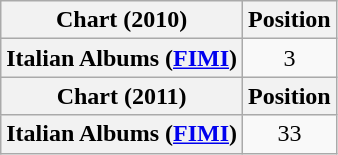<table class="wikitable sortable plainrowheaders" style="text-align:center;">
<tr>
<th>Chart (2010)</th>
<th>Position</th>
</tr>
<tr>
<th scope="row">Italian Albums (<a href='#'>FIMI</a>)</th>
<td align="center">3</td>
</tr>
<tr>
<th>Chart (2011)</th>
<th>Position</th>
</tr>
<tr>
<th scope="row">Italian Albums (<a href='#'>FIMI</a>)</th>
<td align="center">33</td>
</tr>
</table>
